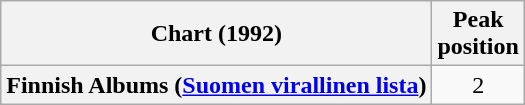<table class="wikitable plainrowheaders" style="text-align:center">
<tr>
<th scope="col">Chart (1992)</th>
<th scope="col">Peak<br>position</th>
</tr>
<tr>
<th scope="row">Finnish Albums (<a href='#'>Suomen virallinen lista</a>)</th>
<td>2</td>
</tr>
</table>
